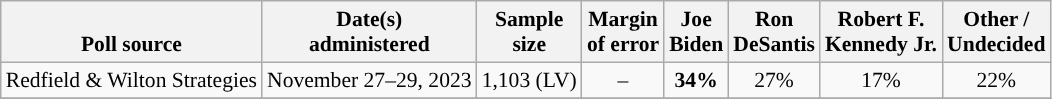<table class="wikitable sortable mw-datatable" style="font-size:90%;text-align:center;line-height:17px">
<tr valign=bottom>
<th>Poll source</th>
<th>Date(s)<br>administered</th>
<th>Sample<br>size</th>
<th>Margin<br>of error</th>
<th class="unsortable">Joe<br>Biden<br></th>
<th class="unsortable">Ron<br>DeSantis<br></th>
<th class="unsortable">Robert F.<br>Kennedy Jr.<br></th>
<th class="unsortable">Other /<br>Undecided</th>
</tr>
<tr>
<td style="text-align:left;">Redfield & Wilton Strategies</td>
<td data-sort-value="2023-12-05">November 27–29, 2023</td>
<td>1,103 (LV)</td>
<td>–</td>
<td style="color:black;background-color:"><strong>34%</strong></td>
<td>27%</td>
<td>17%</td>
<td>22%</td>
</tr>
<tr>
</tr>
</table>
